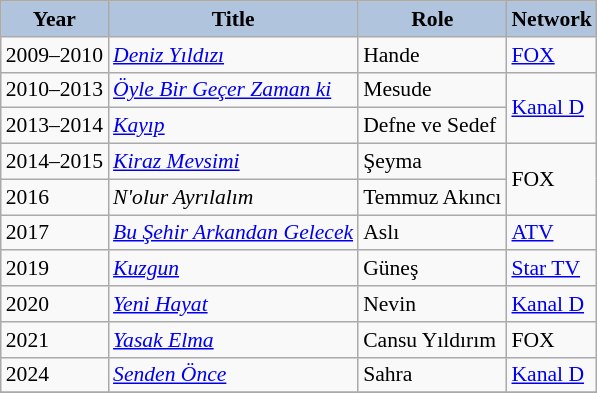<table class="wikitable" style="font-size: 90%;">
<tr style="text-align:center;">
<th style="background:#B0C4DE;">Year</th>
<th style="background:#B0C4DE;">Title</th>
<th style="background:#B0C4DE;">Role</th>
<th style="background:#B0C4DE;">Network</th>
</tr>
<tr>
<td>2009–2010</td>
<td><em><a href='#'>Deniz Yıldızı</a></em></td>
<td>Hande</td>
<td><a href='#'>FOX</a></td>
</tr>
<tr>
<td>2010–2013</td>
<td><em><a href='#'>Öyle Bir Geçer Zaman ki</a></em></td>
<td>Mesude</td>
<td rowspan="2"><a href='#'>Kanal D</a></td>
</tr>
<tr>
<td>2013–2014</td>
<td><em><a href='#'>Kayıp</a></em></td>
<td>Defne ve Sedef</td>
</tr>
<tr>
<td>2014–2015</td>
<td><em><a href='#'>Kiraz Mevsimi</a></em></td>
<td>Şeyma</td>
<td rowspan="2">FOX</td>
</tr>
<tr>
<td>2016</td>
<td><em>N'olur Ayrılalım</em></td>
<td>Temmuz Akıncı</td>
</tr>
<tr>
<td>2017</td>
<td><em><a href='#'>Bu Şehir Arkandan Gelecek</a></em></td>
<td>Aslı</td>
<td><a href='#'>ATV</a></td>
</tr>
<tr>
<td>2019</td>
<td><em><a href='#'>Kuzgun</a></em></td>
<td>Güneş</td>
<td><a href='#'>Star TV</a></td>
</tr>
<tr>
<td>2020</td>
<td><em><a href='#'>Yeni Hayat</a></em></td>
<td>Nevin</td>
<td><a href='#'>Kanal D</a></td>
</tr>
<tr>
<td>2021</td>
<td><em><a href='#'>Yasak Elma</a></em></td>
<td>Cansu Yıldırım</td>
<td>FOX</td>
</tr>
<tr>
<td>2024</td>
<td><em><a href='#'>Senden Önce</a></em></td>
<td>Sahra</td>
<td><a href='#'>Kanal D</a></td>
</tr>
<tr>
</tr>
</table>
